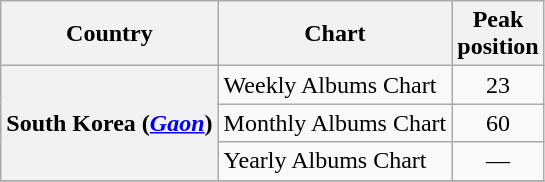<table class="wikitable sortable">
<tr>
<th>Country</th>
<th>Chart</th>
<th>Peak<br>position</th>
</tr>
<tr>
<th rowspan="3">South Korea (<a href='#'><em>Gaon</em></a>)</th>
<td>Weekly Albums Chart</td>
<td align="center">23</td>
</tr>
<tr>
<td>Monthly Albums Chart</td>
<td align="center">60</td>
</tr>
<tr>
<td>Yearly Albums Chart</td>
<td align="center">—</td>
</tr>
<tr>
</tr>
</table>
